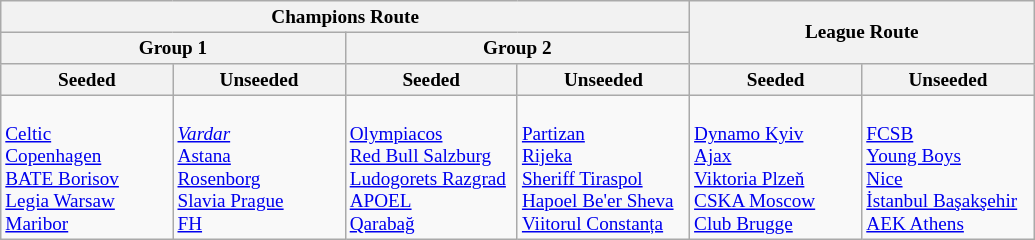<table class="wikitable" style="font-size:80%">
<tr>
<th colspan=4>Champions Route</th>
<th colspan=2 rowspan=2>League Route</th>
</tr>
<tr>
<th colspan=2>Group 1</th>
<th colspan=2>Group 2</th>
</tr>
<tr>
<th width=16%>Seeded</th>
<th width=16%>Unseeded</th>
<th width=16%>Seeded</th>
<th width=16%>Unseeded</th>
<th width=16%>Seeded</th>
<th width=16%>Unseeded</th>
</tr>
<tr>
<td valign=top><br> <a href='#'>Celtic</a><br>
 <a href='#'>Copenhagen</a><br>
 <a href='#'>BATE Borisov</a><br>
 <a href='#'>Legia Warsaw</a><br>
 <a href='#'>Maribor</a></td>
<td valign=top><br> <em><a href='#'>Vardar</a></em><br>
 <a href='#'>Astana</a><br>
 <a href='#'>Rosenborg</a><br>
 <a href='#'>Slavia Prague</a><br>
 <a href='#'>FH</a></td>
<td valign=top><br> <a href='#'>Olympiacos</a><br>
 <a href='#'>Red Bull Salzburg</a><br>
 <a href='#'>Ludogorets Razgrad</a><br>
 <a href='#'>APOEL</a><br>
 <a href='#'>Qarabağ</a></td>
<td valign=top><br> <a href='#'>Partizan</a><br>
 <a href='#'>Rijeka</a><br>
 <a href='#'>Sheriff Tiraspol</a><br>
 <a href='#'>Hapoel Be'er Sheva</a><br>
 <a href='#'>Viitorul Constanța</a></td>
<td valign=top><br> <a href='#'>Dynamo Kyiv</a><br>
 <a href='#'>Ajax</a><br>
 <a href='#'>Viktoria Plzeň</a><br>
 <a href='#'>CSKA Moscow</a><br>
 <a href='#'>Club Brugge</a></td>
<td valign=top><br> <a href='#'>FCSB</a><br>
 <a href='#'>Young Boys</a><br>
 <a href='#'>Nice</a><br>
 <a href='#'>İstanbul Başakşehir</a><br>
 <a href='#'>AEK Athens</a></td>
</tr>
</table>
